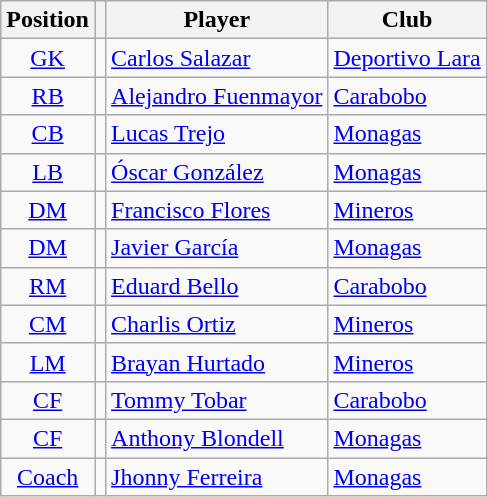<table class="sortable wikitable" style="text-align: center;">
<tr>
<th>Position</th>
<th></th>
<th>Player</th>
<th>Club</th>
</tr>
<tr>
<td><a href='#'>GK</a></td>
<td></td>
<td align=left><a href='#'>Carlos Salazar</a></td>
<td align=left><a href='#'>Deportivo Lara</a></td>
</tr>
<tr>
<td><a href='#'>RB</a></td>
<td></td>
<td align=left><a href='#'>Alejandro Fuenmayor</a></td>
<td align=left><a href='#'>Carabobo</a></td>
</tr>
<tr>
<td><a href='#'>CB</a></td>
<td></td>
<td align=left><a href='#'>Lucas Trejo</a></td>
<td align=left><a href='#'>Monagas</a></td>
</tr>
<tr>
<td><a href='#'>LB</a></td>
<td></td>
<td align=left><a href='#'>Óscar González</a></td>
<td align=left><a href='#'>Monagas</a></td>
</tr>
<tr>
<td><a href='#'>DM</a></td>
<td></td>
<td align=left><a href='#'>Francisco Flores</a></td>
<td align=left><a href='#'>Mineros</a></td>
</tr>
<tr>
<td><a href='#'>DM</a></td>
<td></td>
<td align=left><a href='#'>Javier García</a></td>
<td align=left><a href='#'>Monagas</a></td>
</tr>
<tr>
<td><a href='#'>RM</a></td>
<td></td>
<td align=left><a href='#'>Eduard Bello</a></td>
<td align=left><a href='#'>Carabobo</a></td>
</tr>
<tr>
<td><a href='#'>CM</a></td>
<td></td>
<td align=left><a href='#'>Charlis Ortiz</a></td>
<td align=left><a href='#'>Mineros</a></td>
</tr>
<tr>
<td><a href='#'>LM</a></td>
<td></td>
<td align=left><a href='#'>Brayan Hurtado</a></td>
<td align=left><a href='#'>Mineros</a></td>
</tr>
<tr>
<td><a href='#'>CF</a></td>
<td></td>
<td align=left><a href='#'>Tommy Tobar</a></td>
<td align=left><a href='#'>Carabobo</a></td>
</tr>
<tr>
<td><a href='#'>CF</a></td>
<td></td>
<td align=left><a href='#'>Anthony Blondell</a></td>
<td align=left><a href='#'>Monagas</a></td>
</tr>
<tr>
<td><a href='#'>Coach</a></td>
<td></td>
<td align=left><a href='#'>Jhonny Ferreira</a></td>
<td align=left><a href='#'>Monagas</a></td>
</tr>
</table>
